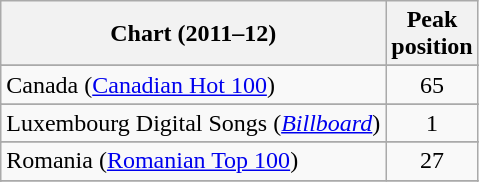<table class="wikitable sortable">
<tr>
<th>Chart (2011–12)</th>
<th>Peak<br>position</th>
</tr>
<tr>
</tr>
<tr>
</tr>
<tr>
</tr>
<tr>
<td>Canada (<a href='#'>Canadian Hot 100</a>)</td>
<td align="center">65</td>
</tr>
<tr>
</tr>
<tr>
</tr>
<tr>
</tr>
<tr>
<td>Luxembourg Digital Songs (<em><a href='#'>Billboard</a></em>)</td>
<td align="center">1</td>
</tr>
<tr>
</tr>
<tr>
<td>Romania (<a href='#'>Romanian Top 100</a>)</td>
<td style="text-align:center;">27</td>
</tr>
<tr>
</tr>
<tr>
</tr>
<tr>
</tr>
</table>
